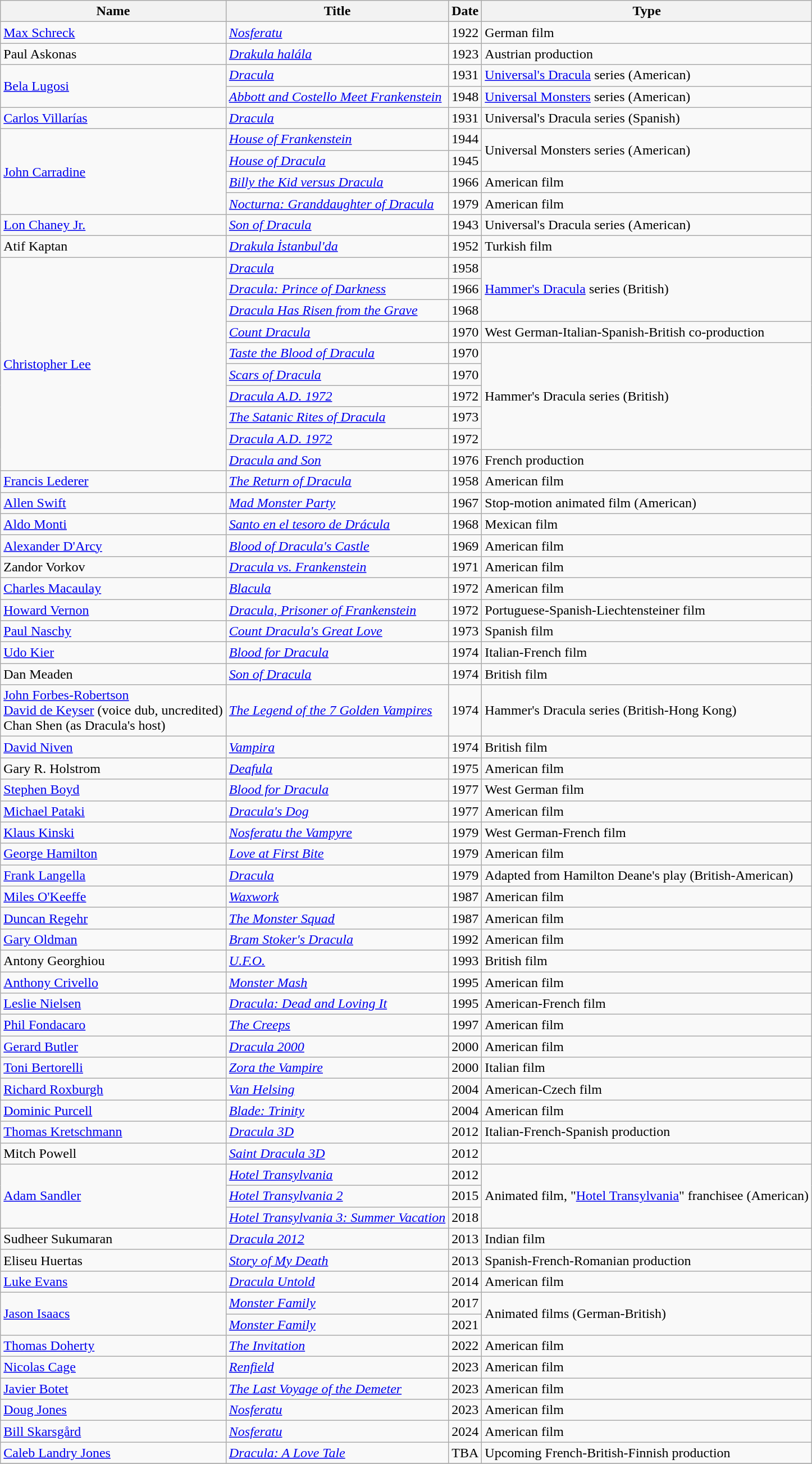<table class="wikitable sortable">
<tr>
<th scope=col>Name</th>
<th scope=col>Title</th>
<th scope=col>Date</th>
<th scope=col>Type</th>
</tr>
<tr>
<td><a href='#'>Max Schreck</a></td>
<td><em><a href='#'>Nosferatu</a></em></td>
<td>1922</td>
<td>German film</td>
</tr>
<tr>
<td>Paul Askonas</td>
<td><em><a href='#'>Drakula halála</a></em></td>
<td>1923</td>
<td>Austrian production</td>
</tr>
<tr>
<td rowspan=2><a href='#'>Bela Lugosi</a></td>
<td><em><a href='#'>Dracula</a></em></td>
<td>1931</td>
<td><a href='#'>Universal's Dracula</a> series (American)</td>
</tr>
<tr>
<td><em><a href='#'>Abbott and Costello Meet Frankenstein</a></em></td>
<td>1948</td>
<td><a href='#'>Universal Monsters</a> series (American)</td>
</tr>
<tr>
<td><a href='#'>Carlos Villarías</a></td>
<td><em><a href='#'>Dracula</a></em></td>
<td>1931</td>
<td>Universal's Dracula series (Spanish)</td>
</tr>
<tr>
<td rowspan=4><a href='#'>John Carradine</a></td>
<td><em><a href='#'>House of Frankenstein</a></em></td>
<td>1944</td>
<td rowspan=2>Universal Monsters series (American)</td>
</tr>
<tr>
<td><em><a href='#'>House of Dracula</a></em></td>
<td>1945</td>
</tr>
<tr>
<td><em><a href='#'>Billy the Kid versus Dracula</a></em></td>
<td>1966</td>
<td>American film</td>
</tr>
<tr>
<td><em><a href='#'>Nocturna: Granddaughter of Dracula</a></em></td>
<td>1979</td>
<td>American film</td>
</tr>
<tr>
<td><a href='#'>Lon Chaney Jr.</a></td>
<td><em><a href='#'>Son of Dracula</a></em></td>
<td>1943</td>
<td>Universal's Dracula series (American)</td>
</tr>
<tr>
<td>Atif Kaptan</td>
<td><em><a href='#'>Drakula İstanbul'da</a></em></td>
<td>1952</td>
<td>Turkish film</td>
</tr>
<tr>
<td rowspan=10><a href='#'>Christopher Lee</a></td>
<td><em><a href='#'>Dracula</a></em></td>
<td>1958</td>
<td rowspan=3><a href='#'>Hammer's Dracula</a> series (British)</td>
</tr>
<tr>
<td><em><a href='#'>Dracula: Prince of Darkness</a></em></td>
<td>1966</td>
</tr>
<tr>
<td><em><a href='#'>Dracula Has Risen from the Grave</a></em></td>
<td>1968</td>
</tr>
<tr>
<td><em><a href='#'>Count Dracula</a></em></td>
<td>1970</td>
<td>West German-Italian-Spanish-British co-production</td>
</tr>
<tr>
<td><em><a href='#'>Taste the Blood of Dracula</a></em></td>
<td>1970</td>
<td rowspan=5>Hammer's Dracula series (British)</td>
</tr>
<tr>
<td><em><a href='#'>Scars of Dracula</a></em></td>
<td>1970</td>
</tr>
<tr>
<td><em><a href='#'>Dracula A.D. 1972</a></em></td>
<td>1972</td>
</tr>
<tr>
<td><em><a href='#'>The Satanic Rites of Dracula</a></em></td>
<td>1973</td>
</tr>
<tr>
<td><em><a href='#'>Dracula A.D. 1972</a></em></td>
<td>1972</td>
</tr>
<tr>
<td><em><a href='#'>Dracula and Son</a></em></td>
<td>1976</td>
<td>French production</td>
</tr>
<tr>
<td><a href='#'>Francis Lederer</a></td>
<td><em><a href='#'>The Return of Dracula</a></em></td>
<td>1958</td>
<td>American film</td>
</tr>
<tr>
<td><a href='#'>Allen Swift</a></td>
<td><em><a href='#'>Mad Monster Party</a></em></td>
<td>1967</td>
<td>Stop-motion animated film (American)</td>
</tr>
<tr>
<td><a href='#'>Aldo Monti</a></td>
<td><em><a href='#'>Santo en el tesoro de Drácula</a></em></td>
<td>1968</td>
<td>Mexican film</td>
</tr>
<tr>
<td><a href='#'>Alexander D'Arcy</a></td>
<td><em><a href='#'>Blood of Dracula's Castle</a></em></td>
<td>1969</td>
<td>American film</td>
</tr>
<tr>
<td>Zandor Vorkov</td>
<td><em><a href='#'>Dracula vs. Frankenstein</a></em></td>
<td>1971</td>
<td>American film</td>
</tr>
<tr>
<td><a href='#'>Charles Macaulay</a></td>
<td><em><a href='#'>Blacula</a></em></td>
<td>1972</td>
<td>American film</td>
</tr>
<tr>
<td><a href='#'>Howard Vernon</a></td>
<td><em><a href='#'>Dracula, Prisoner of Frankenstein</a></em></td>
<td>1972</td>
<td>Portuguese-Spanish-Liechtensteiner film</td>
</tr>
<tr>
<td><a href='#'>Paul Naschy</a></td>
<td><em><a href='#'>Count Dracula's Great Love</a></em></td>
<td>1973</td>
<td>Spanish film</td>
</tr>
<tr>
<td><a href='#'>Udo Kier</a></td>
<td><em><a href='#'>Blood for Dracula</a></em></td>
<td>1974</td>
<td>Italian-French film</td>
</tr>
<tr>
<td>Dan Meaden</td>
<td><em><a href='#'>Son of Dracula</a></em></td>
<td>1974</td>
<td>British film</td>
</tr>
<tr>
<td><a href='#'>John Forbes-Robertson</a><br><a href='#'>David de Keyser</a> (voice dub, uncredited)<br>Chan Shen (as Dracula's host)</td>
<td><em><a href='#'>The Legend of the 7 Golden Vampires</a></em></td>
<td>1974</td>
<td>Hammer's Dracula series (British-Hong Kong)</td>
</tr>
<tr>
<td><a href='#'>David Niven</a></td>
<td><em><a href='#'>Vampira</a></em></td>
<td>1974</td>
<td>British film</td>
</tr>
<tr>
<td>Gary R. Holstrom</td>
<td><em><a href='#'>Deafula</a></em></td>
<td>1975</td>
<td>American film</td>
</tr>
<tr>
<td><a href='#'>Stephen Boyd</a></td>
<td><em><a href='#'>Blood for Dracula</a></em></td>
<td>1977</td>
<td>West German film</td>
</tr>
<tr>
<td><a href='#'>Michael Pataki</a></td>
<td><em><a href='#'>Dracula's Dog</a></em></td>
<td>1977</td>
<td>American film</td>
</tr>
<tr>
<td><a href='#'>Klaus Kinski</a></td>
<td><em><a href='#'>Nosferatu the Vampyre</a></em></td>
<td>1979</td>
<td>West German-French film</td>
</tr>
<tr>
<td><a href='#'>George Hamilton</a></td>
<td><em><a href='#'>Love at First Bite</a></em></td>
<td>1979</td>
<td>American film</td>
</tr>
<tr>
<td><a href='#'>Frank Langella</a></td>
<td><em><a href='#'>Dracula</a></em></td>
<td>1979</td>
<td>Adapted from Hamilton Deane's play (British-American)</td>
</tr>
<tr>
<td><a href='#'>Miles O'Keeffe</a></td>
<td><em><a href='#'>Waxwork</a></em></td>
<td>1987</td>
<td>American film</td>
</tr>
<tr>
<td><a href='#'>Duncan Regehr</a></td>
<td><em><a href='#'>The Monster Squad</a></em></td>
<td>1987</td>
<td>American film</td>
</tr>
<tr>
<td><a href='#'>Gary Oldman</a></td>
<td><em><a href='#'>Bram Stoker's Dracula</a></em></td>
<td>1992</td>
<td>American film</td>
</tr>
<tr>
<td>Antony Georghiou</td>
<td><em><a href='#'>U.F.O.</a></em></td>
<td>1993</td>
<td>British film</td>
</tr>
<tr>
<td><a href='#'>Anthony Crivello</a></td>
<td><em><a href='#'>Monster Mash</a></em></td>
<td>1995</td>
<td>American film</td>
</tr>
<tr>
<td><a href='#'>Leslie Nielsen</a></td>
<td><em><a href='#'>Dracula: Dead and Loving It</a></em></td>
<td>1995</td>
<td>American-French film</td>
</tr>
<tr>
<td><a href='#'>Phil Fondacaro</a></td>
<td><em><a href='#'>The Creeps</a></em></td>
<td>1997</td>
<td>American film</td>
</tr>
<tr>
<td><a href='#'>Gerard Butler</a></td>
<td><em><a href='#'>Dracula 2000</a></em></td>
<td>2000</td>
<td>American film</td>
</tr>
<tr>
<td><a href='#'>Toni Bertorelli</a></td>
<td><em><a href='#'>Zora the Vampire</a></em></td>
<td>2000</td>
<td>Italian film</td>
</tr>
<tr>
<td><a href='#'>Richard Roxburgh</a></td>
<td><em><a href='#'>Van Helsing</a></em></td>
<td>2004</td>
<td>American-Czech film</td>
</tr>
<tr>
<td><a href='#'>Dominic Purcell</a></td>
<td><em><a href='#'>Blade: Trinity</a></em></td>
<td>2004</td>
<td>American film</td>
</tr>
<tr>
<td><a href='#'>Thomas Kretschmann</a></td>
<td><em><a href='#'>Dracula 3D</a></em></td>
<td>2012</td>
<td>Italian-French-Spanish production</td>
</tr>
<tr>
<td>Mitch Powell</td>
<td><em><a href='#'>Saint Dracula 3D</a></em></td>
<td>2012</td>
<td></td>
</tr>
<tr>
<td rowspan=3><a href='#'>Adam Sandler</a></td>
<td><em><a href='#'>Hotel Transylvania</a></em></td>
<td>2012</td>
<td rowspan=3>Animated film, "<a href='#'>Hotel Transylvania</a>" franchisee (American)</td>
</tr>
<tr>
<td><em><a href='#'>Hotel Transylvania 2</a></em></td>
<td>2015</td>
</tr>
<tr>
<td><em><a href='#'>Hotel Transylvania 3: Summer Vacation</a></em></td>
<td>2018</td>
</tr>
<tr>
<td>Sudheer Sukumaran</td>
<td><em><a href='#'>Dracula 2012</a></em></td>
<td>2013</td>
<td>Indian film</td>
</tr>
<tr>
<td>Eliseu Huertas</td>
<td><em><a href='#'>Story of My Death</a></em></td>
<td>2013</td>
<td>Spanish-French-Romanian production</td>
</tr>
<tr>
<td><a href='#'>Luke Evans</a></td>
<td><em><a href='#'>Dracula Untold</a></em></td>
<td>2014</td>
<td>American film</td>
</tr>
<tr>
<td rowspan=2><a href='#'>Jason Isaacs</a></td>
<td><em><a href='#'>Monster Family</a></em></td>
<td>2017</td>
<td rowspan=2>Animated films (German-British)</td>
</tr>
<tr>
<td><em><a href='#'>Monster Family</a></em></td>
<td>2021</td>
</tr>
<tr>
<td><a href='#'>Thomas Doherty</a></td>
<td><em><a href='#'>The Invitation</a></em></td>
<td>2022</td>
<td>American film</td>
</tr>
<tr>
<td><a href='#'>Nicolas Cage</a></td>
<td><em><a href='#'>Renfield</a></em></td>
<td>2023</td>
<td>American film</td>
</tr>
<tr>
<td><a href='#'>Javier Botet</a></td>
<td><em><a href='#'>The Last Voyage of the Demeter</a></em></td>
<td>2023</td>
<td>American film</td>
</tr>
<tr>
<td><a href='#'>Doug Jones</a></td>
<td><em><a href='#'>Nosferatu</a></em></td>
<td>2023</td>
<td>American film</td>
</tr>
<tr>
<td><a href='#'>Bill Skarsgård</a></td>
<td><em><a href='#'>Nosferatu</a></em></td>
<td>2024</td>
<td>American film</td>
</tr>
<tr>
<td><a href='#'>Caleb Landry Jones</a></td>
<td><em><a href='#'>Dracula: A Love Tale</a></em></td>
<td>TBA</td>
<td>Upcoming French-British-Finnish production</td>
</tr>
<tr>
</tr>
</table>
